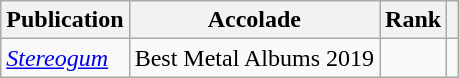<table class="sortable wikitable">
<tr>
<th>Publication</th>
<th>Accolade</th>
<th>Rank</th>
<th class="unsortable"></th>
</tr>
<tr>
<td><em><a href='#'>Stereogum</a></em></td>
<td>Best Metal Albums 2019</td>
<td></td>
<td></td>
</tr>
</table>
